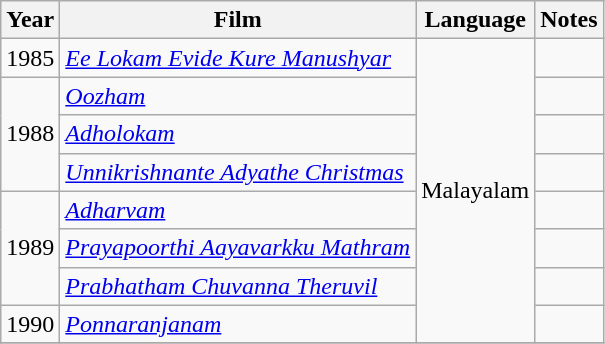<table class="wikitable sortable">
<tr>
<th>Year</th>
<th>Film</th>
<th>Language</th>
<th class="unsortable">Notes</th>
</tr>
<tr>
<td>1985</td>
<td><em><a href='#'>Ee Lokam Evide Kure Manushyar</a></em></td>
<td rowspan="8">Malayalam</td>
<td></td>
</tr>
<tr>
<td rowspan="3">1988</td>
<td><em><a href='#'>Oozham</a></em></td>
<td></td>
</tr>
<tr>
<td><em><a href='#'>Adholokam</a></em></td>
<td></td>
</tr>
<tr>
<td><em><a href='#'>Unnikrishnante Adyathe Christmas</a></em></td>
<td></td>
</tr>
<tr>
<td rowspan="3">1989</td>
<td><em><a href='#'>Adharvam</a></em></td>
<td></td>
</tr>
<tr>
<td><em><a href='#'>Prayapoorthi Aayavarkku Mathram</a></em></td>
<td></td>
</tr>
<tr>
<td><em><a href='#'>Prabhatham Chuvanna Theruvil</a></em></td>
<td></td>
</tr>
<tr>
<td>1990</td>
<td><em><a href='#'>Ponnaranjanam</a></em></td>
<td></td>
</tr>
<tr>
</tr>
</table>
